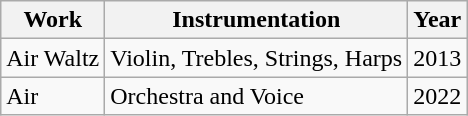<table class="wikitable">
<tr>
<th>Work</th>
<th>Instrumentation</th>
<th>Year</th>
</tr>
<tr>
<td>Air Waltz</td>
<td>Violin, Trebles, Strings, Harps</td>
<td>2013</td>
</tr>
<tr>
<td>Air</td>
<td>Orchestra and Voice</td>
<td>2022</td>
</tr>
</table>
